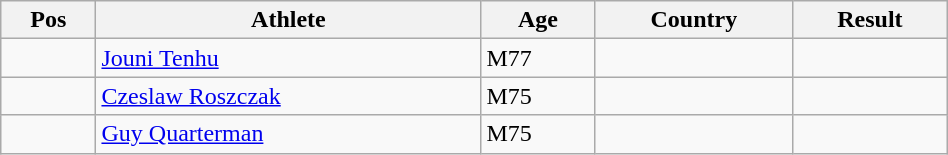<table class="wikitable"  style="text-align:center; width:50%;">
<tr>
<th>Pos</th>
<th>Athlete</th>
<th>Age</th>
<th>Country</th>
<th>Result</th>
</tr>
<tr>
<td align=center></td>
<td align=left><a href='#'>Jouni Tenhu</a></td>
<td align=left>M77</td>
<td align=left></td>
<td></td>
</tr>
<tr>
<td align=center></td>
<td align=left><a href='#'>Czeslaw Roszczak</a></td>
<td align=left>M75</td>
<td align=left></td>
<td></td>
</tr>
<tr>
<td align=center></td>
<td align=left><a href='#'>Guy Quarterman</a></td>
<td align=left>M75</td>
<td align=left></td>
<td></td>
</tr>
</table>
